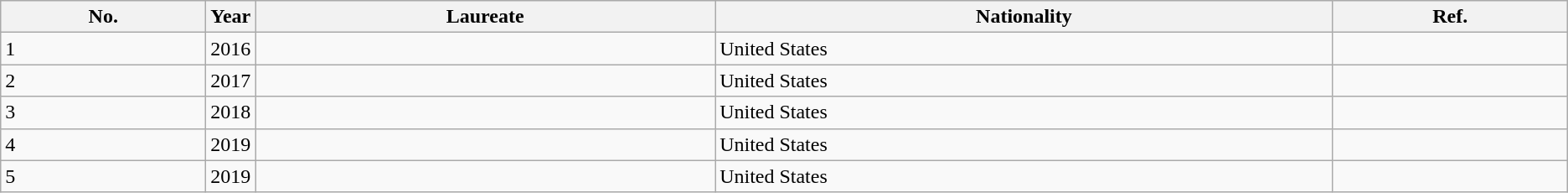<table align="center" class="wikitable sortable">
<tr>
<th>No.</th>
<th width=1%>Year</th>
<th>Laureate</th>
<th>Nationality</th>
<th>Ref.</th>
</tr>
<tr>
<td>1</td>
<td>2016</td>
<td></td>
<td>United States</td>
<td></td>
</tr>
<tr>
<td>2</td>
<td>2017</td>
<td></td>
<td>United States</td>
<td></td>
</tr>
<tr>
<td>3</td>
<td>2018</td>
<td></td>
<td>United States</td>
<td></td>
</tr>
<tr>
<td>4</td>
<td>2019</td>
<td></td>
<td>United States</td>
<td></td>
</tr>
<tr>
<td>5</td>
<td>2019</td>
<td></td>
<td>United States</td>
<td></td>
</tr>
</table>
